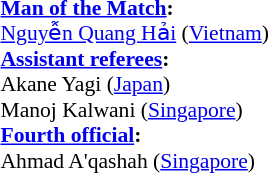<table width=50% style="font-size:90%;">
<tr>
<td><br><strong><a href='#'>Man of the Match</a>:</strong>
<br><a href='#'>Nguyễn Quang Hải</a> (<a href='#'>Vietnam</a>)<br><strong><a href='#'>Assistant referees</a>:</strong>
<br>Akane Yagi (<a href='#'>Japan</a>)
<br>Manoj Kalwani (<a href='#'>Singapore</a>)
<br><strong><a href='#'>Fourth official</a>:</strong>
<br>Ahmad A'qashah (<a href='#'>Singapore</a>)</td>
</tr>
</table>
